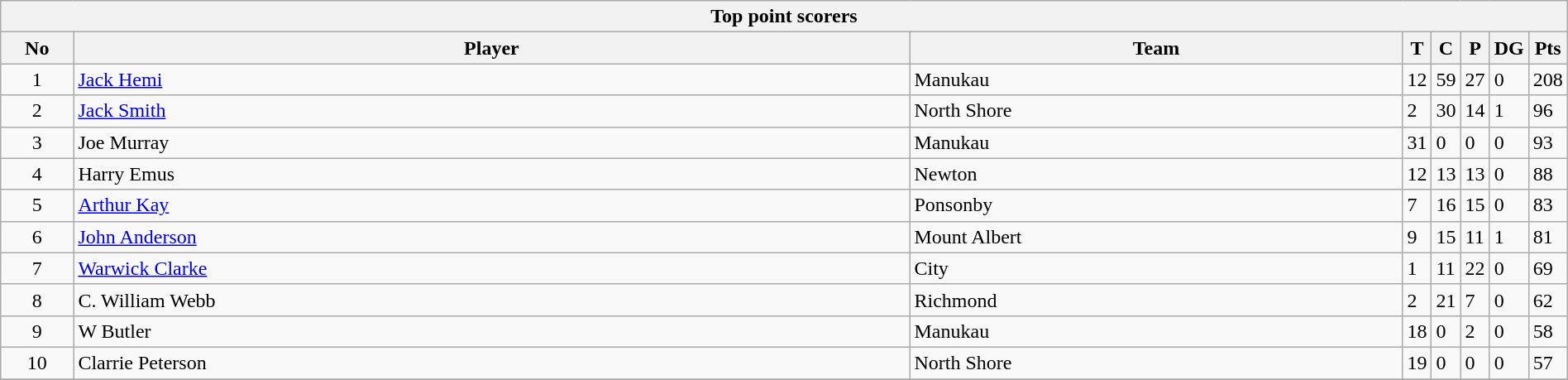<table class="wikitable collapsible sortable" style="text-align:left; font-size:100%; width:100%;">
<tr>
<th colspan="100%">Top point scorers</th>
</tr>
<tr>
<th style="width:5%;">No</th>
<th style="width:60%;">Player</th>
<th style="width:50%;">Team</th>
<th style="width:10%;">T</th>
<th style="width:10%;">C</th>
<th style="width:10%;">P</th>
<th style="width:5%;">DG</th>
<th style="width:15%;">Pts<br></th>
</tr>
<tr>
<td style="text-align:center;">1</td>
<td><a href='#'>Jack Hemi</a></td>
<td>Manukau</td>
<td>12</td>
<td>59</td>
<td>27</td>
<td>0</td>
<td>208</td>
</tr>
<tr>
<td style="text-align:center;">2</td>
<td><a href='#'>Jack Smith</a></td>
<td>North Shore</td>
<td>2</td>
<td>30</td>
<td>14</td>
<td>1</td>
<td>96</td>
</tr>
<tr>
<td style="text-align:center;">3</td>
<td>Joe Murray</td>
<td>Manukau</td>
<td>31</td>
<td>0</td>
<td>0</td>
<td>0</td>
<td>93</td>
</tr>
<tr>
<td style="text-align:center;">4</td>
<td>Harry Emus</td>
<td>Newton</td>
<td>12</td>
<td>13</td>
<td>13</td>
<td>0</td>
<td>88</td>
</tr>
<tr>
<td style="text-align:center;">5</td>
<td><a href='#'>Arthur Kay</a></td>
<td>Ponsonby</td>
<td>7</td>
<td>16</td>
<td>15</td>
<td>0</td>
<td>83</td>
</tr>
<tr>
<td style="text-align:center;">6</td>
<td><a href='#'>John Anderson</a></td>
<td>Mount Albert</td>
<td>9</td>
<td>15</td>
<td>11</td>
<td>1</td>
<td>81</td>
</tr>
<tr>
<td style="text-align:center;">7</td>
<td><a href='#'>Warwick Clarke</a></td>
<td>City</td>
<td>1</td>
<td>11</td>
<td>22</td>
<td>0</td>
<td>69</td>
</tr>
<tr>
<td style="text-align:center;">8</td>
<td>C. William Webb</td>
<td>Richmond</td>
<td>2</td>
<td>21</td>
<td>7</td>
<td>0</td>
<td>62</td>
</tr>
<tr>
<td style="text-align:center;">9</td>
<td>W Butler</td>
<td>Manukau</td>
<td>18</td>
<td>0</td>
<td>2</td>
<td>0</td>
<td>58</td>
</tr>
<tr>
<td style="text-align:center;">10</td>
<td>Clarrie Peterson</td>
<td>North Shore</td>
<td>19</td>
<td>0</td>
<td>0</td>
<td>0</td>
<td>57</td>
</tr>
<tr>
</tr>
</table>
